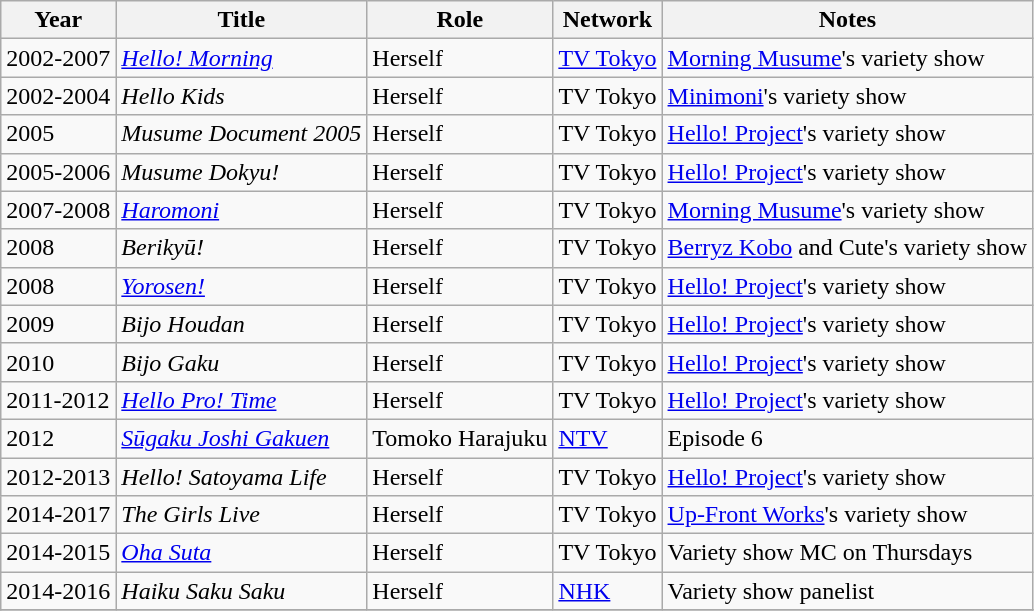<table class="wikitable sortable">
<tr>
<th>Year</th>
<th>Title</th>
<th>Role</th>
<th>Network</th>
<th class="unsortable">Notes</th>
</tr>
<tr>
<td>2002-2007</td>
<td><em><a href='#'>Hello! Morning</a></em></td>
<td>Herself</td>
<td><a href='#'>TV Tokyo</a></td>
<td><a href='#'>Morning Musume</a>'s variety show</td>
</tr>
<tr>
<td>2002-2004</td>
<td><em>Hello Kids</em></td>
<td>Herself</td>
<td>TV Tokyo</td>
<td><a href='#'>Minimoni</a>'s variety show</td>
</tr>
<tr>
<td>2005</td>
<td><em>Musume Document 2005</em></td>
<td>Herself</td>
<td>TV Tokyo</td>
<td><a href='#'>Hello! Project</a>'s variety show</td>
</tr>
<tr>
<td>2005-2006</td>
<td><em>Musume Dokyu!</em></td>
<td>Herself</td>
<td>TV Tokyo</td>
<td><a href='#'>Hello! Project</a>'s variety show</td>
</tr>
<tr>
<td>2007-2008</td>
<td><em><a href='#'>Haromoni</a></em></td>
<td>Herself</td>
<td>TV Tokyo</td>
<td><a href='#'>Morning Musume</a>'s variety show</td>
</tr>
<tr>
<td>2008</td>
<td><em>Berikyū!</em></td>
<td>Herself</td>
<td>TV Tokyo</td>
<td><a href='#'>Berryz Kobo</a> and Cute's variety show</td>
</tr>
<tr>
<td>2008</td>
<td><em><a href='#'>Yorosen!</a></em></td>
<td>Herself</td>
<td>TV Tokyo</td>
<td><a href='#'>Hello! Project</a>'s variety show</td>
</tr>
<tr>
<td>2009</td>
<td><em>Bijo Houdan</em></td>
<td>Herself</td>
<td>TV Tokyo</td>
<td><a href='#'>Hello! Project</a>'s variety show</td>
</tr>
<tr>
<td>2010</td>
<td><em>Bijo Gaku</em></td>
<td>Herself</td>
<td>TV Tokyo</td>
<td><a href='#'>Hello! Project</a>'s variety show</td>
</tr>
<tr>
<td>2011-2012</td>
<td><em><a href='#'>Hello Pro! Time</a></em></td>
<td>Herself</td>
<td>TV Tokyo</td>
<td><a href='#'>Hello! Project</a>'s variety show</td>
</tr>
<tr>
<td>2012</td>
<td><em><a href='#'>Sūgaku Joshi Gakuen</a></em></td>
<td>Tomoko Harajuku</td>
<td><a href='#'>NTV</a></td>
<td>Episode 6</td>
</tr>
<tr>
<td>2012-2013</td>
<td><em>Hello! Satoyama Life</em></td>
<td>Herself</td>
<td>TV Tokyo</td>
<td><a href='#'>Hello! Project</a>'s variety show</td>
</tr>
<tr>
<td>2014-2017</td>
<td><em>The Girls Live</em></td>
<td>Herself</td>
<td>TV Tokyo</td>
<td><a href='#'>Up-Front Works</a>'s variety show</td>
</tr>
<tr>
<td>2014-2015</td>
<td><em><a href='#'>Oha Suta</a></em></td>
<td>Herself</td>
<td>TV Tokyo</td>
<td>Variety show MC on Thursdays</td>
</tr>
<tr>
<td>2014-2016</td>
<td><em>Haiku Saku Saku</em></td>
<td>Herself</td>
<td><a href='#'>NHK</a></td>
<td>Variety show panelist</td>
</tr>
<tr>
</tr>
</table>
